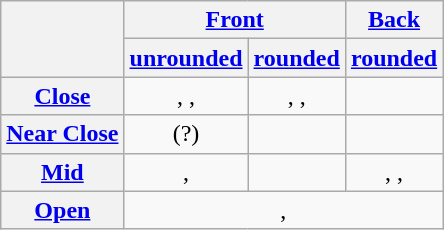<table class="wikitable" style="text-align: center;">
<tr>
<th rowspan="2"></th>
<th colspan="2"><a href='#'>Front</a></th>
<th><a href='#'>Back</a></th>
</tr>
<tr>
<th><a href='#'>unrounded</a></th>
<th><a href='#'>rounded</a></th>
<th><a href='#'>rounded</a></th>
</tr>
<tr>
<th><a href='#'>Close</a></th>
<td> <strong></strong>, <strong></strong>, <strong></strong></td>
<td> <strong></strong>, <strong></strong>, <strong></strong></td>
<td> <strong></strong></td>
</tr>
<tr>
<th><a href='#'>Near Close</a></th>
<td>(?) <strong></strong></td>
<td> </td>
<td> </td>
</tr>
<tr>
<th><a href='#'>Mid</a></th>
<td> <strong></strong>, <strong></strong></td>
<td> </td>
<td> <strong></strong>, <strong></strong>, <strong></strong></td>
</tr>
<tr>
<th><a href='#'>Open</a></th>
<td colspan="3"> <strong></strong>, <strong></strong></td>
</tr>
</table>
